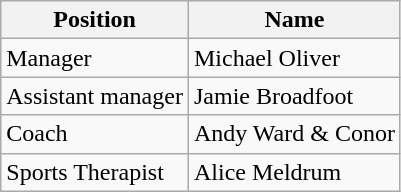<table class="wikitable">
<tr>
<th>Position</th>
<th>Name</th>
</tr>
<tr>
<td>Manager</td>
<td>Michael Oliver</td>
</tr>
<tr>
<td>Assistant manager</td>
<td>Jamie Broadfoot</td>
</tr>
<tr>
<td>Coach</td>
<td>Andy Ward & Conor</td>
</tr>
<tr>
<td>Sports Therapist</td>
<td>Alice Meldrum</td>
</tr>
</table>
